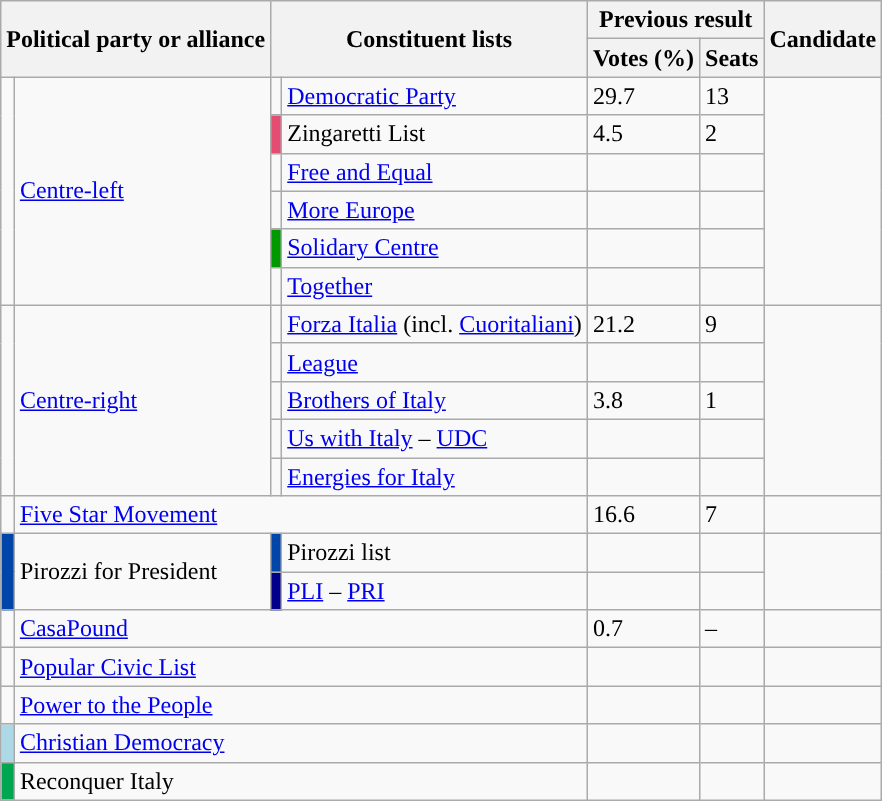<table class="wikitable" style="text-align:left">
<tr>
<th colspan=2 rowspan="2">Political party or alliance</th>
<th colspan=2 rowspan="2">Constituent lists</th>
<th colspan="2">Previous result</th>
<th colspan="2" rowspan="2">Candidate</th>
</tr>
<tr>
<th>Votes (%)</th>
<th>Seats</th>
</tr>
<tr>
<td rowspan="6"></td>
<td rowspan=6><a href='#'>Centre-left</a></td>
<td></td>
<td style="text-align:left;"><a href='#'>Democratic Party</a></td>
<td>29.7</td>
<td>13</td>
<td rowspan="6"></td>
</tr>
<tr>
<td bgcolor="#E54C72"></td>
<td style="text-align:left;">Zingaretti List</td>
<td>4.5</td>
<td>2</td>
</tr>
<tr>
<td></td>
<td style="text-align:left;"><a href='#'>Free and Equal</a></td>
<td></td>
<td></td>
</tr>
<tr>
<td></td>
<td style="text-align:left;"><a href='#'>More Europe</a></td>
<td></td>
<td></td>
</tr>
<tr>
<td bgcolor="#009900"></td>
<td style="text-align:left;"><a href='#'>Solidary Centre</a></td>
<td></td>
<td></td>
</tr>
<tr>
<td></td>
<td style="text-align:left;"><a href='#'>Together</a></td>
<td></td>
<td></td>
</tr>
<tr>
<td rowspan="5" style="background:"></td>
<td rowspan=5><a href='#'>Centre-right</a></td>
<td></td>
<td style="text-align:left;"><a href='#'>Forza Italia</a> (incl. <a href='#'>Cuoritaliani</a>)</td>
<td>21.2</td>
<td>9</td>
<td rowspan="5"></td>
</tr>
<tr>
<td></td>
<td style="text-align:left;"><a href='#'>League</a></td>
<td></td>
<td></td>
</tr>
<tr>
<td></td>
<td style="text-align:left;"><a href='#'>Brothers of Italy</a></td>
<td>3.8</td>
<td>1</td>
</tr>
<tr>
<td></td>
<td style="text-align:left;"><a href='#'>Us with Italy</a> – <a href='#'>UDC</a></td>
<td></td>
<td></td>
</tr>
<tr>
<td></td>
<td style="text-align:left;"><a href='#'>Energies for Italy</a></td>
<td></td>
<td></td>
</tr>
<tr>
<td style="background-color:"></td>
<td colspan="3"><a href='#'>Five Star Movement</a></td>
<td>16.6</td>
<td>7</td>
<td></td>
</tr>
<tr>
<td rowspan="2" style="background:#0045AA;"></td>
<td rowspan="2">Pirozzi for President</td>
<td style="background-color:#0045AA"></td>
<td>Pirozzi list</td>
<td></td>
<td></td>
<td rowspan="2"></td>
</tr>
<tr>
<td bgcolor="darkblue"></td>
<td><a href='#'>PLI</a> – <a href='#'>PRI</a></td>
<td></td>
<td></td>
</tr>
<tr>
<td style="background-color:"></td>
<td colspan="3"><a href='#'>CasaPound</a></td>
<td>0.7</td>
<td>–</td>
<td></td>
</tr>
<tr>
<td style="background-color:"></td>
<td colspan="3"><a href='#'>Popular Civic List</a></td>
<td></td>
<td></td>
<td></td>
</tr>
<tr>
<td style="background-color:"></td>
<td colspan="3"><a href='#'>Power to the People</a></td>
<td></td>
<td></td>
<td></td>
</tr>
<tr>
<td style="background-color:lightblue"></td>
<td colspan="3"><a href='#'>Christian Democracy</a></td>
<td></td>
<td></td>
<td></td>
</tr>
<tr>
<td bgcolor="#00A650"></td>
<td colspan="3">Reconquer Italy</td>
<td></td>
<td></td>
<td></td>
</tr>
</table>
